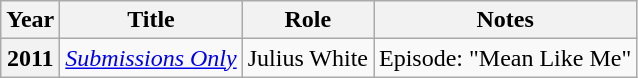<table class="wikitable plainrowheaders sortable">
<tr>
<th scope="col">Year</th>
<th scope="col">Title</th>
<th scope="col">Role</th>
<th class="unsortable">Notes</th>
</tr>
<tr>
<th scope="row">2011</th>
<td><em><a href='#'>Submissions Only</a></em></td>
<td>Julius White</td>
<td>Episode: "Mean Like Me"</td>
</tr>
</table>
